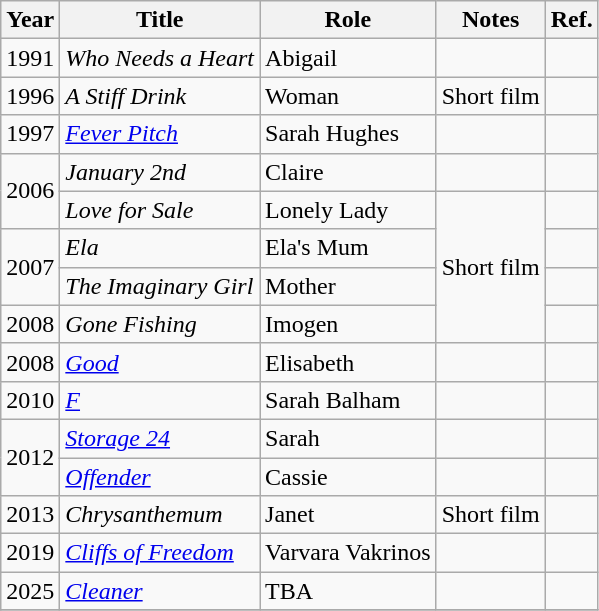<table class="wikitable sortable">
<tr>
<th>Year</th>
<th>Title</th>
<th>Role</th>
<th>Notes</th>
<th>Ref.</th>
</tr>
<tr>
<td>1991</td>
<td><em>Who Needs a Heart</em></td>
<td>Abigail</td>
<td></td>
<td></td>
</tr>
<tr>
<td>1996</td>
<td><em>A Stiff Drink</em></td>
<td>Woman</td>
<td>Short film</td>
<td></td>
</tr>
<tr>
<td>1997</td>
<td><em><a href='#'>Fever Pitch</a></em></td>
<td>Sarah Hughes</td>
<td></td>
<td></td>
</tr>
<tr>
<td rowspan="2">2006</td>
<td><em>January 2nd</em></td>
<td>Claire</td>
<td></td>
<td></td>
</tr>
<tr>
<td><em>Love for Sale</em></td>
<td>Lonely Lady</td>
<td rowspan="4">Short film</td>
<td></td>
</tr>
<tr>
<td rowspan="2">2007</td>
<td><em>Ela</em></td>
<td>Ela's Mum</td>
<td></td>
</tr>
<tr>
<td><em>The Imaginary Girl</em></td>
<td>Mother</td>
<td></td>
</tr>
<tr>
<td>2008</td>
<td><em>Gone Fishing</em></td>
<td>Imogen</td>
<td></td>
</tr>
<tr>
<td>2008</td>
<td><em><a href='#'>Good</a></em></td>
<td>Elisabeth</td>
<td></td>
<td></td>
</tr>
<tr>
<td>2010</td>
<td><em><a href='#'>F</a></em></td>
<td>Sarah Balham</td>
<td></td>
<td></td>
</tr>
<tr>
<td rowspan="2">2012</td>
<td><em><a href='#'>Storage 24</a></em></td>
<td>Sarah</td>
<td></td>
<td></td>
</tr>
<tr>
<td><em><a href='#'>Offender</a></em></td>
<td>Cassie</td>
<td></td>
<td></td>
</tr>
<tr>
<td>2013</td>
<td><em>Chrysanthemum</em></td>
<td>Janet</td>
<td>Short film</td>
<td></td>
</tr>
<tr>
<td>2019</td>
<td><em><a href='#'>Cliffs of Freedom</a></em></td>
<td>Varvara Vakrinos</td>
<td></td>
<td></td>
</tr>
<tr>
<td>2025</td>
<td><em><a href='#'>Cleaner</a></em></td>
<td>TBA</td>
<td></td>
<td></td>
</tr>
<tr>
</tr>
</table>
